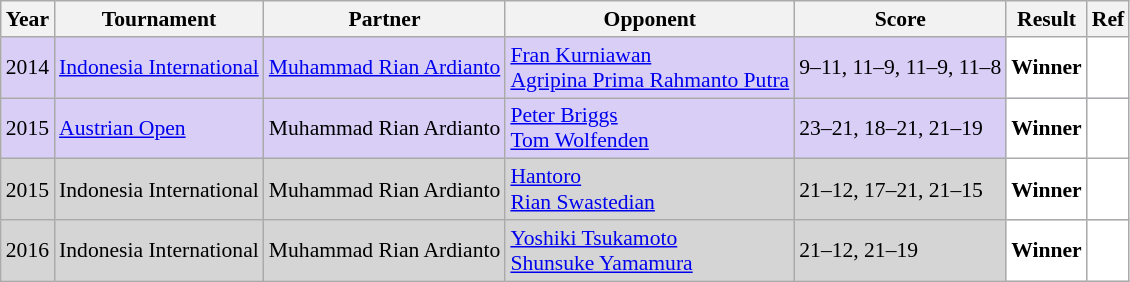<table class="sortable wikitable" style="font-size: 90%">
<tr>
<th>Year</th>
<th>Tournament</th>
<th>Partner</th>
<th>Opponent</th>
<th>Score</th>
<th>Result</th>
<th>Ref</th>
</tr>
<tr style="background:#D8CEF6">
<td align="center">2014</td>
<td align="left"><a href='#'>Indonesia International</a></td>
<td align="left"> <a href='#'>Muhammad Rian Ardianto</a></td>
<td align="left"> <a href='#'>Fran Kurniawan</a><br> <a href='#'>Agripina Prima Rahmanto Putra</a></td>
<td align="left">9–11, 11–9, 11–9, 11–8</td>
<td style="text-align: left; background:white"> <strong>Winner</strong></td>
<td style="text-align:center; background:white"></td>
</tr>
<tr style="background:#D8CEF6">
<td align="center">2015</td>
<td align="left"><a href='#'>Austrian Open</a></td>
<td align="left"> Muhammad Rian Ardianto</td>
<td align="left"> <a href='#'>Peter Briggs</a><br> <a href='#'>Tom Wolfenden</a></td>
<td align="left">23–21, 18–21, 21–19</td>
<td style="text-align: left; background:white"> <strong>Winner</strong></td>
<td style="text-align:center; background:white"></td>
</tr>
<tr style="background:#D5D5D5">
<td align="center">2015</td>
<td align="left">Indonesia International</td>
<td align="left"> Muhammad Rian Ardianto</td>
<td align="left"> <a href='#'>Hantoro</a><br> <a href='#'>Rian Swastedian</a></td>
<td align="left">21–12, 17–21, 21–15</td>
<td style="text-align: left; background:white"> <strong>Winner</strong></td>
<td style="text-align:center; background:white"></td>
</tr>
<tr style="background:#D5D5D5">
<td align="center">2016</td>
<td align="left">Indonesia International</td>
<td align="left"> Muhammad Rian Ardianto</td>
<td align="left"> <a href='#'>Yoshiki Tsukamoto</a><br> <a href='#'>Shunsuke Yamamura</a></td>
<td align="left">21–12, 21–19</td>
<td style="text-align: left; background:white"> <strong>Winner</strong></td>
<td style="text-align:center; background:white"></td>
</tr>
</table>
